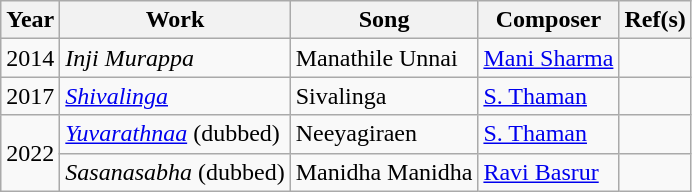<table class="wikitable sortable">
<tr>
<th>Year</th>
<th class="unsortable">Work</th>
<th class="unsortable">Song</th>
<th class="unsortable">Composer</th>
<th class="unsortable">Ref(s)</th>
</tr>
<tr>
<td>2014</td>
<td><em>Inji Murappa</em></td>
<td>Manathile Unnai</td>
<td><a href='#'>Mani Sharma</a></td>
<td></td>
</tr>
<tr>
<td>2017</td>
<td><a href='#'><em>Shivalinga</em></a></td>
<td>Sivalinga</td>
<td><a href='#'>S. Thaman</a></td>
<td></td>
</tr>
<tr>
<td rowspan="2">2022</td>
<td><em><a href='#'>Yuvarathnaa</a></em> (dubbed)</td>
<td>Neeyagiraen</td>
<td><a href='#'>S. Thaman</a></td>
<td></td>
</tr>
<tr>
<td><em>Sasanasabha</em> (dubbed)</td>
<td>Manidha Manidha</td>
<td><a href='#'>Ravi Basrur</a></td>
<td></td>
</tr>
</table>
